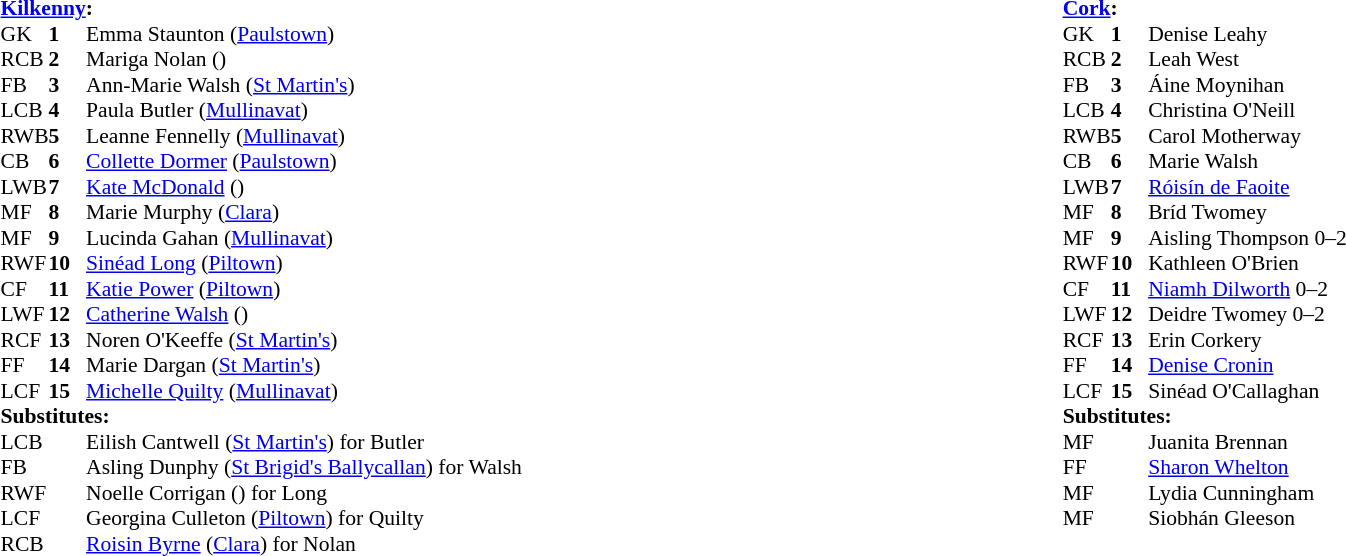<table width="100%">
<tr>
<td valign="top"></td>
<td valign="top" width="50%"><br><table style="font-size: 90%" cellspacing="0" cellpadding="0" align=center>
<tr>
<td colspan="4"><strong><a href='#'>Kilkenny</a>:</strong></td>
</tr>
<tr>
<th width="25"></th>
<th width="25"></th>
</tr>
<tr>
<td>GK</td>
<td><strong>1</strong></td>
<td>Emma Staunton (<a href='#'>Paulstown</a>)</td>
</tr>
<tr>
<td>RCB</td>
<td><strong>2</strong></td>
<td>Mariga Nolan ()</td>
</tr>
<tr>
<td>FB</td>
<td><strong>3</strong></td>
<td>Ann-Marie Walsh (<a href='#'>St Martin's</a>)</td>
</tr>
<tr>
<td>LCB</td>
<td><strong>4</strong></td>
<td>Paula Butler (<a href='#'>Mullinavat</a>)</td>
</tr>
<tr>
<td>RWB</td>
<td><strong>5</strong></td>
<td>Leanne Fennelly (<a href='#'>Mullinavat</a>)</td>
</tr>
<tr>
<td>CB</td>
<td><strong>6</strong></td>
<td><a href='#'>Collette Dormer</a> (<a href='#'>Paulstown</a>)</td>
</tr>
<tr>
<td>LWB</td>
<td><strong>7</strong></td>
<td><a href='#'>Kate McDonald</a> ()</td>
</tr>
<tr>
<td>MF</td>
<td><strong>8</strong></td>
<td>Marie Murphy (<a href='#'>Clara</a>)</td>
</tr>
<tr>
<td>MF</td>
<td><strong>9</strong></td>
<td>Lucinda Gahan (<a href='#'>Mullinavat</a>)</td>
</tr>
<tr>
<td>RWF</td>
<td><strong>10</strong></td>
<td><a href='#'>Sinéad Long</a> (<a href='#'>Piltown</a>)</td>
</tr>
<tr>
<td>CF</td>
<td><strong>11</strong></td>
<td><a href='#'>Katie Power</a> (<a href='#'>Piltown</a>)</td>
</tr>
<tr>
<td>LWF</td>
<td><strong>12</strong></td>
<td><a href='#'>Catherine Walsh</a> ()</td>
</tr>
<tr>
<td>RCF</td>
<td><strong>13</strong></td>
<td>Noren O'Keeffe (<a href='#'>St Martin's</a>)</td>
</tr>
<tr>
<td>FF</td>
<td><strong>14</strong></td>
<td>Marie Dargan (<a href='#'>St Martin's</a>)</td>
</tr>
<tr>
<td>LCF</td>
<td><strong>15</strong></td>
<td><a href='#'>Michelle Quilty</a> (<a href='#'>Mullinavat</a>)</td>
</tr>
<tr>
<td colspan=4><strong>Substitutes:</strong></td>
</tr>
<tr>
<td>LCB</td>
<td></td>
<td>Eilish Cantwell (<a href='#'>St Martin's</a>) for Butler </td>
</tr>
<tr>
<td>FB</td>
<td></td>
<td>Asling Dunphy (<a href='#'>St Brigid's Ballycallan</a>) for Walsh </td>
</tr>
<tr>
<td>RWF</td>
<td></td>
<td>Noelle Corrigan () for Long </td>
</tr>
<tr>
<td>LCF</td>
<td></td>
<td>Georgina Culleton (<a href='#'>Piltown</a>) for Quilty </td>
</tr>
<tr>
<td>RCB</td>
<td></td>
<td><a href='#'>Roisin Byrne</a> (<a href='#'>Clara</a>) for Nolan </td>
</tr>
<tr>
</tr>
</table>
</td>
<td valign="top" width="50%"><br><table style="font-size: 90%" cellspacing="0" cellpadding="0" align=center>
<tr>
<td colspan="4"><strong><a href='#'>Cork</a>:</strong></td>
</tr>
<tr>
<th width="25"></th>
<th width="25"></th>
</tr>
<tr>
<td>GK</td>
<td><strong>1</strong></td>
<td>Denise Leahy</td>
</tr>
<tr>
<td>RCB</td>
<td><strong>2</strong></td>
<td>Leah West</td>
</tr>
<tr>
<td>FB</td>
<td><strong>3</strong></td>
<td>Áine Moynihan</td>
</tr>
<tr>
<td>LCB</td>
<td><strong>4</strong></td>
<td>Christina O'Neill</td>
</tr>
<tr>
<td>RWB</td>
<td><strong>5</strong></td>
<td>Carol Motherway</td>
</tr>
<tr>
<td>CB</td>
<td><strong>6</strong></td>
<td>Marie Walsh</td>
</tr>
<tr>
<td>LWB</td>
<td><strong>7</strong></td>
<td><a href='#'>Róisín de Faoite</a></td>
</tr>
<tr>
<td>MF</td>
<td><strong>8</strong></td>
<td>Bríd Twomey</td>
</tr>
<tr>
<td>MF</td>
<td><strong>9</strong></td>
<td>Aisling Thompson 0–2</td>
</tr>
<tr>
<td>RWF</td>
<td><strong>10</strong></td>
<td>Kathleen O'Brien</td>
</tr>
<tr>
<td>CF</td>
<td><strong>11</strong></td>
<td><a href='#'>Niamh Dilworth</a> 0–2</td>
</tr>
<tr>
<td>LWF</td>
<td><strong>12</strong></td>
<td>Deidre Twomey 0–2</td>
</tr>
<tr>
<td>RCF</td>
<td><strong>13</strong></td>
<td>Erin Corkery</td>
</tr>
<tr>
<td>FF</td>
<td><strong>14</strong></td>
<td><a href='#'>Denise Cronin</a></td>
</tr>
<tr>
<td>LCF</td>
<td><strong>15</strong></td>
<td>Sinéad O'Callaghan</td>
</tr>
<tr>
<td colspan=4><strong>Substitutes:</strong></td>
</tr>
<tr>
<td>MF</td>
<td></td>
<td>Juanita Brennan</td>
</tr>
<tr>
<td>FF</td>
<td></td>
<td><a href='#'>Sharon Whelton</a></td>
</tr>
<tr>
<td>MF</td>
<td></td>
<td>Lydia Cunningham</td>
</tr>
<tr>
<td>MF</td>
<td></td>
<td>Siobhán Gleeson </td>
</tr>
<tr>
</tr>
</table>
</td>
</tr>
</table>
